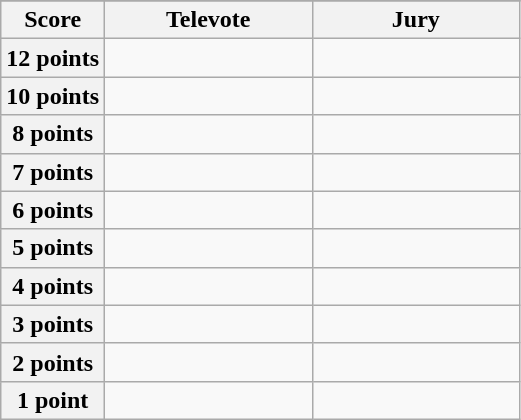<table class="wikitable">
<tr>
</tr>
<tr>
<th scope="col" width="20%">Score</th>
<th scope="col" width="40%">Televote</th>
<th scope="col" width="40%">Jury</th>
</tr>
<tr>
<th scope="row">12 points</th>
<td></td>
<td></td>
</tr>
<tr>
<th scope="row">10 points</th>
<td></td>
<td></td>
</tr>
<tr>
<th scope="row">8 points</th>
<td></td>
<td></td>
</tr>
<tr>
<th scope="row">7 points</th>
<td></td>
<td></td>
</tr>
<tr>
<th scope="row">6 points</th>
<td></td>
<td></td>
</tr>
<tr>
<th scope="row">5 points</th>
<td></td>
<td></td>
</tr>
<tr>
<th scope="row">4 points</th>
<td></td>
<td></td>
</tr>
<tr>
<th scope="row">3 points</th>
<td></td>
<td></td>
</tr>
<tr>
<th scope="row">2 points</th>
<td></td>
<td></td>
</tr>
<tr>
<th scope="row">1 point</th>
<td></td>
<td></td>
</tr>
</table>
